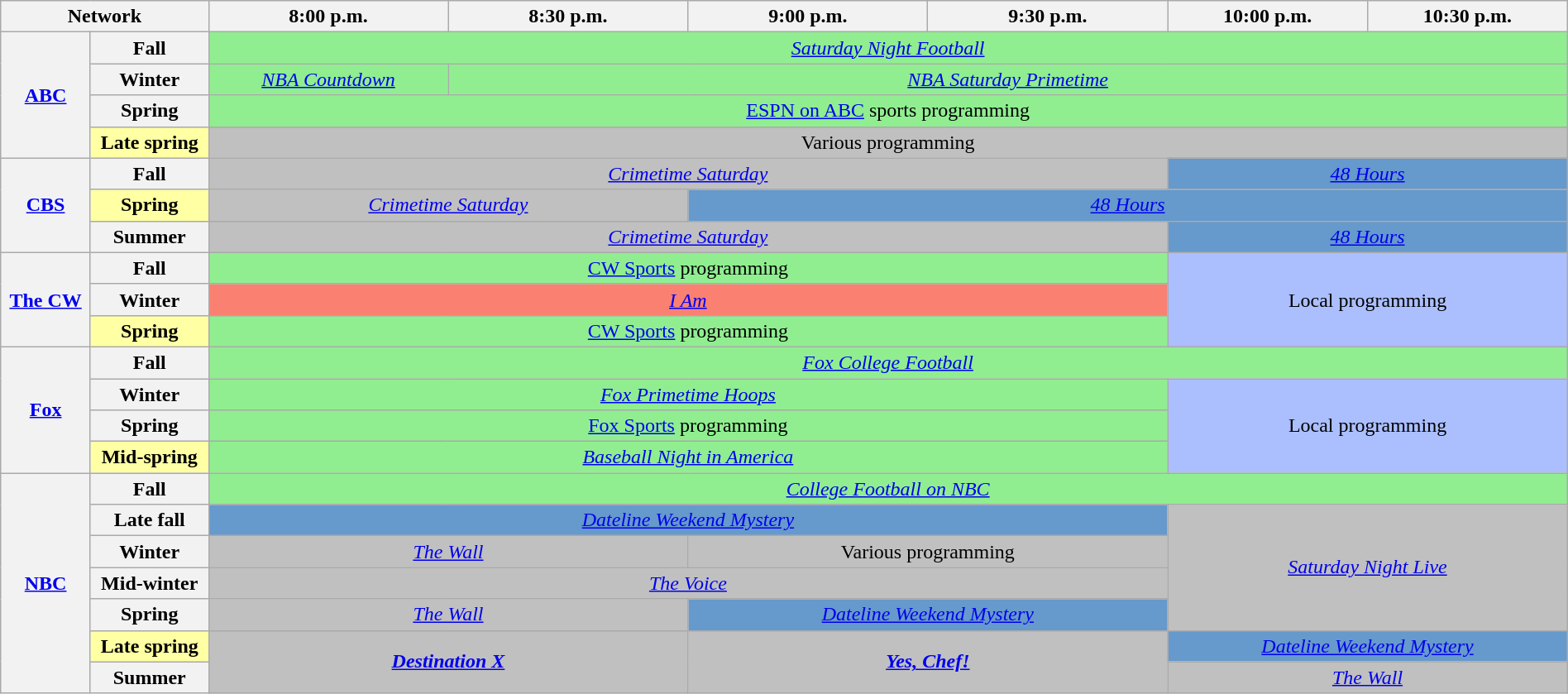<table class="wikitable" style="width:100%;margin-right:0;text-align:center">
<tr>
<th colspan="2" style="width:13%;">Network</th>
<th style="width:15%;">8:00 p.m.</th>
<th style="width:15%;">8:30 p.m.</th>
<th style="width:15%;">9:00 p.m.</th>
<th style="width:15%;">9:30 p.m.</th>
<th style="width:12.5%;">10:00 p.m.</th>
<th style="width:12.5%;">10:30 p.m.</th>
</tr>
<tr>
<th rowspan="4"><a href='#'>ABC</a></th>
<th>Fall</th>
<td colspan="6" style="background:lightgreen"><em><a href='#'>Saturday Night Football</a></em> </td>
</tr>
<tr>
<th>Winter</th>
<td style="background:lightgreen"><em><a href='#'>NBA Countdown</a></em></td>
<td colspan="5" style="background:lightgreen"><em><a href='#'>NBA Saturday Primetime</a></em></td>
</tr>
<tr>
<th>Spring</th>
<td colspan="6" style="background:lightgreen"><a href='#'>ESPN on ABC</a> sports programming</td>
</tr>
<tr>
<th style="background:#FFFFA3;">Late spring</th>
<td colspan="6" style="background:#C0C0C0;">Various programming</td>
</tr>
<tr>
<th rowspan="3"><a href='#'>CBS</a></th>
<th>Fall</th>
<td colspan="4" style="background:#C0C0C0;"><em><a href='#'>Crimetime Saturday</a></em></td>
<td colspan="2" style="background:#6699CC;"><em><a href='#'>48 Hours</a></em></td>
</tr>
<tr>
<th style="background:#FFFFA3;">Spring</th>
<td colspan="2" style="background:#C0C0C0;"><em><a href='#'>Crimetime Saturday</a></em></td>
<td colspan="4" style="background:#6699CC;"><em><a href='#'>48 Hours</a></em> </td>
</tr>
<tr>
<th>Summer</th>
<td colspan="4" style="background:#C0C0C0;"><em><a href='#'>Crimetime Saturday</a></em> </td>
<td colspan="2" style="background:#6699CC;"><em><a href='#'>48 Hours</a></em>  </td>
</tr>
<tr>
<th rowspan="3"><a href='#'>The CW</a></th>
<th>Fall</th>
<td colspan="4" style="background:lightgreen;"><a href='#'>CW Sports</a> programming</td>
<td rowspan="3" colspan="2" style="background:#abbfff;">Local programming</td>
</tr>
<tr>
<th>Winter</th>
<td colspan="4" style="background:#FA8072;"><em><a href='#'>I Am</a></em> </td>
</tr>
<tr>
<th style="background:#FFFFA3;">Spring</th>
<td colspan="4" style="background:lightgreen;"><a href='#'>CW Sports</a> programming</td>
</tr>
<tr>
<th rowspan="4"><a href='#'>Fox</a></th>
<th>Fall</th>
<td colspan="6" style="background:lightgreen"><em><a href='#'>Fox College Football</a></em> </td>
</tr>
<tr>
<th>Winter</th>
<td colspan="4" style="background:lightgreen"><em><a href='#'>Fox Primetime Hoops</a></em></td>
<td rowspan="3" colspan="2" style="background:#abbfff;">Local programming</td>
</tr>
<tr>
<th>Spring</th>
<td colspan="4" style="background:lightgreen"><a href='#'>Fox Sports</a> programming</td>
</tr>
<tr>
<th style="background:#FFFFA3;">Mid-spring</th>
<td colspan="4" style="background:lightgreen"><em><a href='#'>Baseball Night in America</a></em> </td>
</tr>
<tr>
<th rowspan="7"><a href='#'>NBC</a></th>
<th>Fall</th>
<td colspan="6" style="background:lightgreen;"><em><a href='#'>College Football on NBC</a></em> </td>
</tr>
<tr>
<th>Late fall</th>
<td colspan="4" style="background:#6699CC;"><em><a href='#'>Dateline Weekend Mystery</a></em> </td>
<td rowspan="4" colspan="2" style="background:#C0C0C0;"><em><a href='#'>Saturday Night Live</a></em> </td>
</tr>
<tr>
<th>Winter</th>
<td colspan="2" style="background:#C0C0C0;"><em><a href='#'>The Wall</a></em> </td>
<td colspan="2" style="background:#C0C0C0;">Various programming</td>
</tr>
<tr>
<th>Mid-winter</th>
<td colspan="4" style="background:#C0C0C0;"><em><a href='#'>The Voice</a></em> </td>
</tr>
<tr>
<th>Spring</th>
<td colspan="2" style="background:#C0C0C0;"><em><a href='#'>The Wall</a></em> </td>
<td colspan="2" style="background:#6699CC;"><em><a href='#'>Dateline Weekend Mystery</a></em> </td>
</tr>
<tr>
<th style="background:#FFFFA3;">Late spring</th>
<td rowspan="2" colspan="2" style="background:#C0C0C0;"><strong><em><a href='#'>Destination X</a></em></strong>  </td>
<td rowspan="2" colspan="2" style="background:#C0C0C0;"><strong><em><a href='#'>Yes, Chef!</a></em></strong> </td>
<td colspan="2" style="background:#6699CC;"><em><a href='#'>Dateline Weekend Mystery</a></em> </td>
</tr>
<tr>
<th>Summer</th>
<td colspan="2" style="background:#C0C0C0;"><em><a href='#'>The Wall</a></em>  </td>
</tr>
</table>
